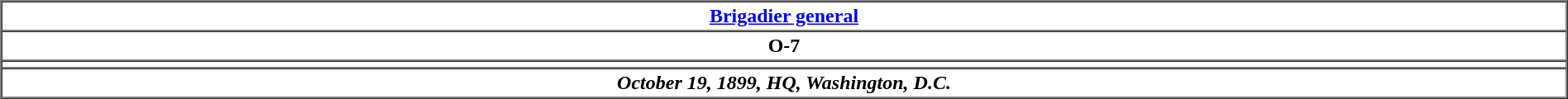<table border="1" cellpadding="2" cellspacing="0" align="center" width="100%">
<tr>
<th><a href='#'>Brigadier general</a></th>
</tr>
<tr>
<th>O-7</th>
</tr>
<tr>
<td align="center" width="20%"></td>
</tr>
<tr>
<th><em>October 19, 1899, HQ, Washington, D.C.</em></th>
</tr>
</table>
